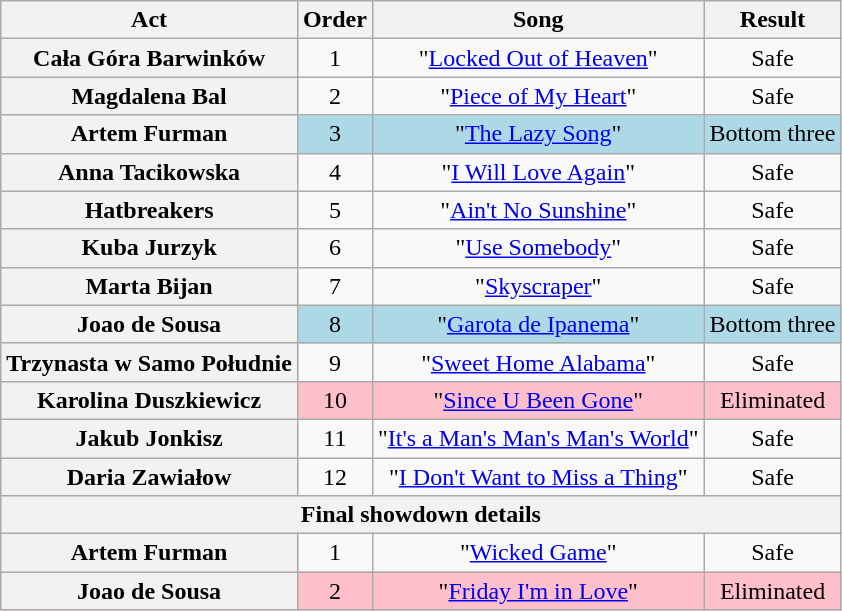<table class="wikitable plainrowheaders" style="text-align:center;">
<tr>
<th scope="col">Act</th>
<th scope="col">Order</th>
<th scope="col">Song</th>
<th scope="col">Result</th>
</tr>
<tr>
<th scope="row">Cała Góra Barwinków</th>
<td>1</td>
<td>"<a href='#'>Locked Out of Heaven</a>"</td>
<td>Safe</td>
</tr>
<tr>
<th scope="row">Magdalena Bal</th>
<td>2</td>
<td>"<a href='#'>Piece of My Heart</a>"</td>
<td>Safe</td>
</tr>
<tr bgcolor="lightblue">
<th scope="row">Artem Furman</th>
<td>3</td>
<td>"<a href='#'>The Lazy Song</a>"</td>
<td>Bottom three</td>
</tr>
<tr>
<th scope="row">Anna Tacikowska</th>
<td>4</td>
<td>"<a href='#'>I Will Love Again</a>"</td>
<td>Safe</td>
</tr>
<tr>
<th scope="row">Hatbreakers</th>
<td>5</td>
<td>"<a href='#'>Ain't No Sunshine</a>"</td>
<td>Safe</td>
</tr>
<tr>
<th scope="row">Kuba Jurzyk</th>
<td>6</td>
<td>"<a href='#'>Use Somebody</a>"</td>
<td>Safe</td>
</tr>
<tr>
<th scope="row">Marta Bijan</th>
<td>7</td>
<td>"<a href='#'>Skyscraper</a>"</td>
<td>Safe</td>
</tr>
<tr bgcolor="lightblue">
<th scope="row">Joao de Sousa</th>
<td>8</td>
<td>"<a href='#'>Garota de Ipanema</a>"</td>
<td>Bottom three</td>
</tr>
<tr>
<th scope="row">Trzynasta w Samo Południe</th>
<td>9</td>
<td>"<a href='#'>Sweet Home Alabama</a>"</td>
<td>Safe</td>
</tr>
<tr style="background:pink;">
<th scope="row">Karolina Duszkiewicz</th>
<td>10</td>
<td>"<a href='#'>Since U Been Gone</a>"</td>
<td>Eliminated</td>
</tr>
<tr>
<th scope="row">Jakub Jonkisz</th>
<td>11</td>
<td>"<a href='#'>It's a Man's Man's Man's World</a>"</td>
<td>Safe</td>
</tr>
<tr>
<th scope="row">Daria Zawiałow</th>
<td>12</td>
<td>"<a href='#'>I Don't Want to Miss a Thing</a>"</td>
<td>Safe</td>
</tr>
<tr>
<th colspan="4">Final showdown details</th>
</tr>
<tr>
<th scope="row">Artem Furman</th>
<td>1</td>
<td>"<a href='#'>Wicked Game</a>"</td>
<td>Safe</td>
</tr>
<tr style="background:pink;">
<th scope="row">Joao de Sousa</th>
<td>2</td>
<td>"<a href='#'>Friday I'm in Love</a>"</td>
<td>Eliminated</td>
</tr>
</table>
